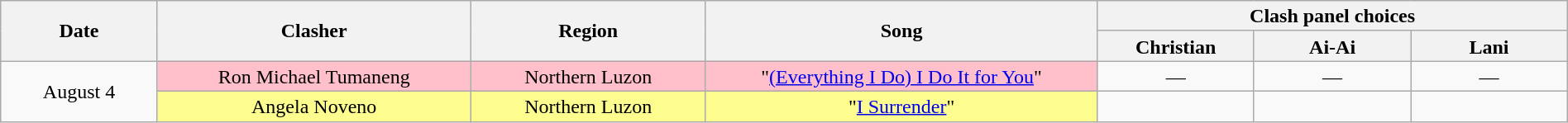<table class="wikitable" style="text-align:center; line-height:17px; width:100%;">
<tr>
<th rowspan="2" width="10%">Date</th>
<th rowspan="2">Clasher</th>
<th rowspan="2" width="15%">Region</th>
<th rowspan="2" width="25%">Song</th>
<th colspan="3" width="30%">Clash panel choices</th>
</tr>
<tr>
<th width="10%">Christian</th>
<th width="10%">Ai-Ai</th>
<th width="10%">Lani</th>
</tr>
<tr>
<td rowspan="2">August 4 <br></td>
<td style="background:pink;">Ron Michael Tumaneng</td>
<td style="background:pink;">Northern Luzon</td>
<td style="background:pink;">"<a href='#'>(Everything I Do) I Do It for You</a>"</td>
<td>—</td>
<td>—</td>
<td>—</td>
</tr>
<tr>
<td style="background:#fdfc8f;">Angela Noveno</td>
<td style="background:#fdfc8f;">Northern Luzon</td>
<td style="background:#fdfc8f;">"<a href='#'>I Surrender</a>"</td>
<td><strong></strong></td>
<td><strong></strong></td>
<td><strong></strong></td>
</tr>
</table>
